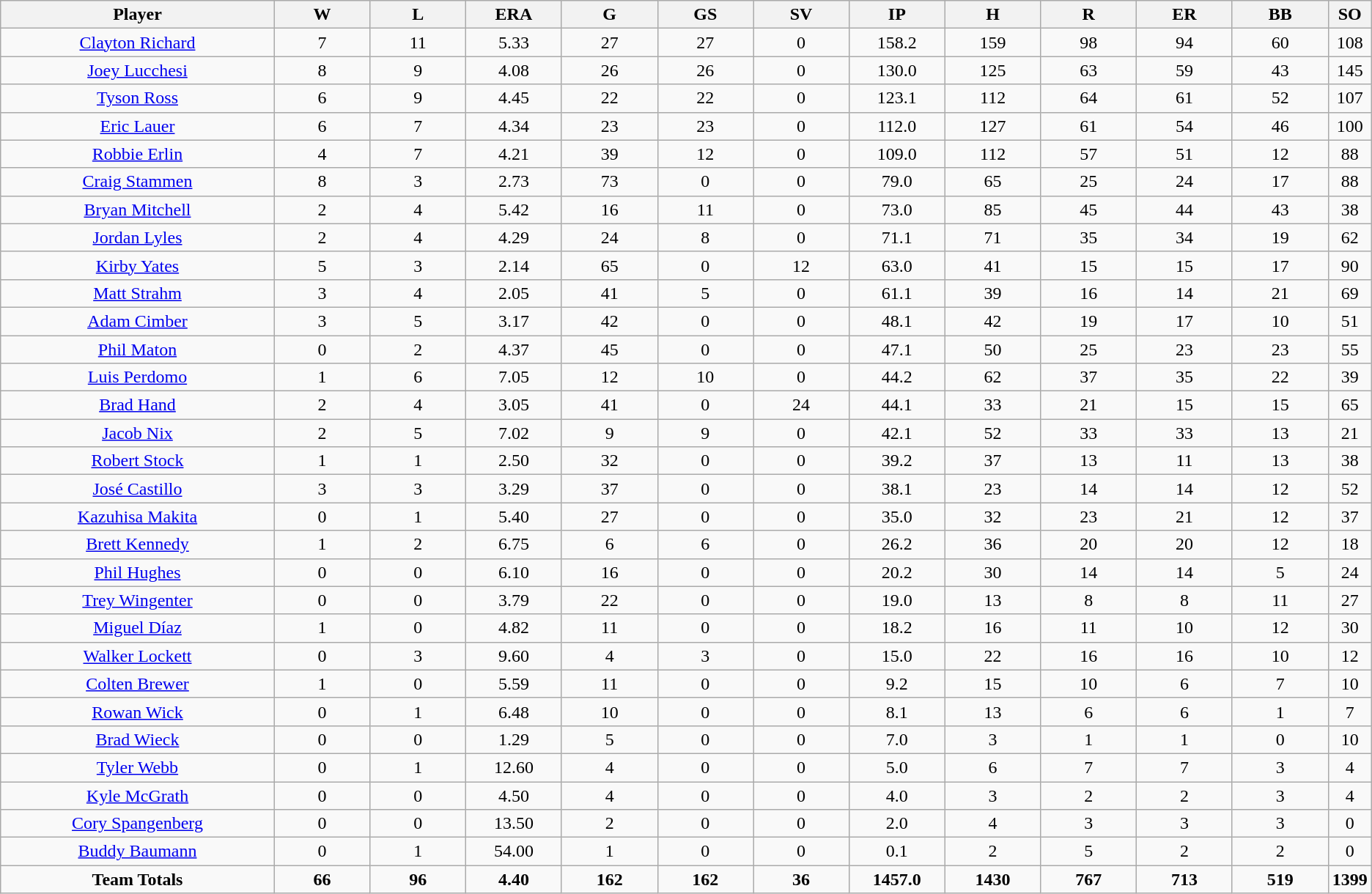<table class=wikitable style="text-align:center">
<tr>
<th bgcolor=#DDDDFF; width="20%">Player</th>
<th bgcolor=#DDDDFF; width="7%">W</th>
<th bgcolor=#DDDDFF; width="7%">L</th>
<th bgcolor=#DDDDFF; width="7%">ERA</th>
<th bgcolor=#DDDDFF; width="7%">G</th>
<th bgcolor=#DDDDFF; width="7%">GS</th>
<th bgcolor=#DDDDFF; width="7%">SV</th>
<th bgcolor=#DDDDFF; width="7%">IP</th>
<th bgcolor=#DDDDFF; width="7%">H</th>
<th bgcolor=#DDDDFF; width="7%">R</th>
<th bgcolor=#DDDDFF; width="7%">ER</th>
<th bgcolor=#DDDDFF; width="7%">BB</th>
<th bgcolor=#DDDDFF; width="7%">SO</th>
</tr>
<tr>
<td><a href='#'>Clayton Richard</a></td>
<td>7</td>
<td>11</td>
<td>5.33</td>
<td>27</td>
<td>27</td>
<td>0</td>
<td>158.2</td>
<td>159</td>
<td>98</td>
<td>94</td>
<td>60</td>
<td>108</td>
</tr>
<tr>
<td><a href='#'>Joey Lucchesi</a></td>
<td>8</td>
<td>9</td>
<td>4.08</td>
<td>26</td>
<td>26</td>
<td>0</td>
<td>130.0</td>
<td>125</td>
<td>63</td>
<td>59</td>
<td>43</td>
<td>145</td>
</tr>
<tr>
<td><a href='#'>Tyson Ross</a></td>
<td>6</td>
<td>9</td>
<td>4.45</td>
<td>22</td>
<td>22</td>
<td>0</td>
<td>123.1</td>
<td>112</td>
<td>64</td>
<td>61</td>
<td>52</td>
<td>107</td>
</tr>
<tr>
<td><a href='#'>Eric Lauer</a></td>
<td>6</td>
<td>7</td>
<td>4.34</td>
<td>23</td>
<td>23</td>
<td>0</td>
<td>112.0</td>
<td>127</td>
<td>61</td>
<td>54</td>
<td>46</td>
<td>100</td>
</tr>
<tr>
<td><a href='#'>Robbie Erlin</a></td>
<td>4</td>
<td>7</td>
<td>4.21</td>
<td>39</td>
<td>12</td>
<td>0</td>
<td>109.0</td>
<td>112</td>
<td>57</td>
<td>51</td>
<td>12</td>
<td>88</td>
</tr>
<tr>
<td><a href='#'>Craig Stammen</a></td>
<td>8</td>
<td>3</td>
<td>2.73</td>
<td>73</td>
<td>0</td>
<td>0</td>
<td>79.0</td>
<td>65</td>
<td>25</td>
<td>24</td>
<td>17</td>
<td>88</td>
</tr>
<tr>
<td><a href='#'>Bryan Mitchell</a></td>
<td>2</td>
<td>4</td>
<td>5.42</td>
<td>16</td>
<td>11</td>
<td>0</td>
<td>73.0</td>
<td>85</td>
<td>45</td>
<td>44</td>
<td>43</td>
<td>38</td>
</tr>
<tr>
<td><a href='#'>Jordan Lyles</a></td>
<td>2</td>
<td>4</td>
<td>4.29</td>
<td>24</td>
<td>8</td>
<td>0</td>
<td>71.1</td>
<td>71</td>
<td>35</td>
<td>34</td>
<td>19</td>
<td>62</td>
</tr>
<tr>
<td><a href='#'>Kirby Yates</a></td>
<td>5</td>
<td>3</td>
<td>2.14</td>
<td>65</td>
<td>0</td>
<td>12</td>
<td>63.0</td>
<td>41</td>
<td>15</td>
<td>15</td>
<td>17</td>
<td>90</td>
</tr>
<tr>
<td><a href='#'>Matt Strahm</a></td>
<td>3</td>
<td>4</td>
<td>2.05</td>
<td>41</td>
<td>5</td>
<td>0</td>
<td>61.1</td>
<td>39</td>
<td>16</td>
<td>14</td>
<td>21</td>
<td>69</td>
</tr>
<tr>
<td><a href='#'>Adam Cimber</a></td>
<td>3</td>
<td>5</td>
<td>3.17</td>
<td>42</td>
<td>0</td>
<td>0</td>
<td>48.1</td>
<td>42</td>
<td>19</td>
<td>17</td>
<td>10</td>
<td>51</td>
</tr>
<tr>
<td><a href='#'>Phil Maton</a></td>
<td>0</td>
<td>2</td>
<td>4.37</td>
<td>45</td>
<td>0</td>
<td>0</td>
<td>47.1</td>
<td>50</td>
<td>25</td>
<td>23</td>
<td>23</td>
<td>55</td>
</tr>
<tr>
<td><a href='#'>Luis Perdomo</a></td>
<td>1</td>
<td>6</td>
<td>7.05</td>
<td>12</td>
<td>10</td>
<td>0</td>
<td>44.2</td>
<td>62</td>
<td>37</td>
<td>35</td>
<td>22</td>
<td>39</td>
</tr>
<tr>
<td><a href='#'>Brad Hand</a></td>
<td>2</td>
<td>4</td>
<td>3.05</td>
<td>41</td>
<td>0</td>
<td>24</td>
<td>44.1</td>
<td>33</td>
<td>21</td>
<td>15</td>
<td>15</td>
<td>65</td>
</tr>
<tr>
<td><a href='#'>Jacob Nix</a></td>
<td>2</td>
<td>5</td>
<td>7.02</td>
<td>9</td>
<td>9</td>
<td>0</td>
<td>42.1</td>
<td>52</td>
<td>33</td>
<td>33</td>
<td>13</td>
<td>21</td>
</tr>
<tr>
<td><a href='#'>Robert Stock</a></td>
<td>1</td>
<td>1</td>
<td>2.50</td>
<td>32</td>
<td>0</td>
<td>0</td>
<td>39.2</td>
<td>37</td>
<td>13</td>
<td>11</td>
<td>13</td>
<td>38</td>
</tr>
<tr>
<td><a href='#'>José Castillo</a></td>
<td>3</td>
<td>3</td>
<td>3.29</td>
<td>37</td>
<td>0</td>
<td>0</td>
<td>38.1</td>
<td>23</td>
<td>14</td>
<td>14</td>
<td>12</td>
<td>52</td>
</tr>
<tr>
<td><a href='#'>Kazuhisa Makita</a></td>
<td>0</td>
<td>1</td>
<td>5.40</td>
<td>27</td>
<td>0</td>
<td>0</td>
<td>35.0</td>
<td>32</td>
<td>23</td>
<td>21</td>
<td>12</td>
<td>37</td>
</tr>
<tr>
<td><a href='#'>Brett Kennedy</a></td>
<td>1</td>
<td>2</td>
<td>6.75</td>
<td>6</td>
<td>6</td>
<td>0</td>
<td>26.2</td>
<td>36</td>
<td>20</td>
<td>20</td>
<td>12</td>
<td>18</td>
</tr>
<tr>
<td><a href='#'>Phil Hughes</a></td>
<td>0</td>
<td>0</td>
<td>6.10</td>
<td>16</td>
<td>0</td>
<td>0</td>
<td>20.2</td>
<td>30</td>
<td>14</td>
<td>14</td>
<td>5</td>
<td>24</td>
</tr>
<tr>
<td><a href='#'>Trey Wingenter</a></td>
<td>0</td>
<td>0</td>
<td>3.79</td>
<td>22</td>
<td>0</td>
<td>0</td>
<td>19.0</td>
<td>13</td>
<td>8</td>
<td>8</td>
<td>11</td>
<td>27</td>
</tr>
<tr>
<td><a href='#'>Miguel Díaz</a></td>
<td>1</td>
<td>0</td>
<td>4.82</td>
<td>11</td>
<td>0</td>
<td>0</td>
<td>18.2</td>
<td>16</td>
<td>11</td>
<td>10</td>
<td>12</td>
<td>30</td>
</tr>
<tr>
<td><a href='#'>Walker Lockett</a></td>
<td>0</td>
<td>3</td>
<td>9.60</td>
<td>4</td>
<td>3</td>
<td>0</td>
<td>15.0</td>
<td>22</td>
<td>16</td>
<td>16</td>
<td>10</td>
<td>12</td>
</tr>
<tr>
<td><a href='#'>Colten Brewer</a></td>
<td>1</td>
<td>0</td>
<td>5.59</td>
<td>11</td>
<td>0</td>
<td>0</td>
<td>9.2</td>
<td>15</td>
<td>10</td>
<td>6</td>
<td>7</td>
<td>10</td>
</tr>
<tr>
<td><a href='#'>Rowan Wick</a></td>
<td>0</td>
<td>1</td>
<td>6.48</td>
<td>10</td>
<td>0</td>
<td>0</td>
<td>8.1</td>
<td>13</td>
<td>6</td>
<td>6</td>
<td>1</td>
<td>7</td>
</tr>
<tr>
<td><a href='#'>Brad Wieck</a></td>
<td>0</td>
<td>0</td>
<td>1.29</td>
<td>5</td>
<td>0</td>
<td>0</td>
<td>7.0</td>
<td>3</td>
<td>1</td>
<td>1</td>
<td>0</td>
<td>10</td>
</tr>
<tr>
<td><a href='#'>Tyler Webb</a></td>
<td>0</td>
<td>1</td>
<td>12.60</td>
<td>4</td>
<td>0</td>
<td>0</td>
<td>5.0</td>
<td>6</td>
<td>7</td>
<td>7</td>
<td>3</td>
<td>4</td>
</tr>
<tr>
<td><a href='#'>Kyle McGrath</a></td>
<td>0</td>
<td>0</td>
<td>4.50</td>
<td>4</td>
<td>0</td>
<td>0</td>
<td>4.0</td>
<td>3</td>
<td>2</td>
<td>2</td>
<td>3</td>
<td>4</td>
</tr>
<tr>
<td><a href='#'>Cory Spangenberg</a></td>
<td>0</td>
<td>0</td>
<td>13.50</td>
<td>2</td>
<td>0</td>
<td>0</td>
<td>2.0</td>
<td>4</td>
<td>3</td>
<td>3</td>
<td>3</td>
<td>0</td>
</tr>
<tr>
<td><a href='#'>Buddy Baumann</a></td>
<td>0</td>
<td>1</td>
<td>54.00</td>
<td>1</td>
<td>0</td>
<td>0</td>
<td>0.1</td>
<td>2</td>
<td>5</td>
<td>2</td>
<td>2</td>
<td>0</td>
</tr>
<tr>
<td><strong>Team Totals</strong></td>
<td><strong>66</strong></td>
<td><strong>96</strong></td>
<td><strong>4.40</strong></td>
<td><strong>162</strong></td>
<td><strong>162</strong></td>
<td><strong>36</strong></td>
<td><strong>1457.0</strong></td>
<td><strong>1430</strong></td>
<td><strong>767</strong></td>
<td><strong>713</strong></td>
<td><strong>519</strong></td>
<td><strong>1399</strong></td>
</tr>
</table>
